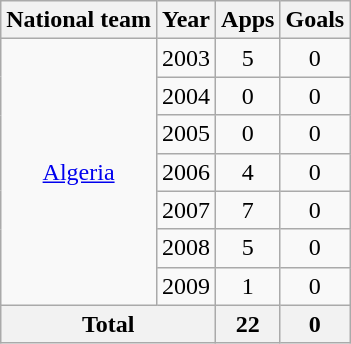<table class="wikitable" style="text-align:center">
<tr>
<th>National team</th>
<th>Year</th>
<th>Apps</th>
<th>Goals</th>
</tr>
<tr>
<td rowspan="7"><a href='#'>Algeria</a></td>
<td>2003</td>
<td>5</td>
<td>0</td>
</tr>
<tr>
<td>2004</td>
<td>0</td>
<td>0</td>
</tr>
<tr>
<td>2005</td>
<td>0</td>
<td>0</td>
</tr>
<tr>
<td>2006</td>
<td>4</td>
<td>0</td>
</tr>
<tr>
<td>2007</td>
<td>7</td>
<td>0</td>
</tr>
<tr>
<td>2008</td>
<td>5</td>
<td>0</td>
</tr>
<tr>
<td>2009</td>
<td>1</td>
<td>0</td>
</tr>
<tr>
<th colspan="2">Total</th>
<th>22</th>
<th>0</th>
</tr>
</table>
